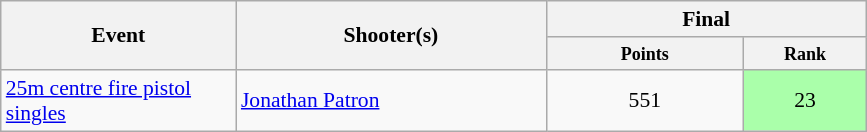<table class=wikitable style="font-size:90%">
<tr>
<th rowspan="2" style="width:150px;">Event</th>
<th rowspan="2" style="width:200px;">Shooter(s)</th>
<th colspan="2" style="width:200px;">Final</th>
</tr>
<tr>
<th style="line-height:1em; width:125px;"><small>Points</small></th>
<th style="line-height:1em; width:75px;"><small>Rank</small></th>
</tr>
<tr>
<td><a href='#'>25m centre fire pistol singles</a></td>
<td><a href='#'>Jonathan Patron</a></td>
<td style="text-align:center;">551</td>
<td style="text-align:center; background:#afa;">23</td>
</tr>
</table>
